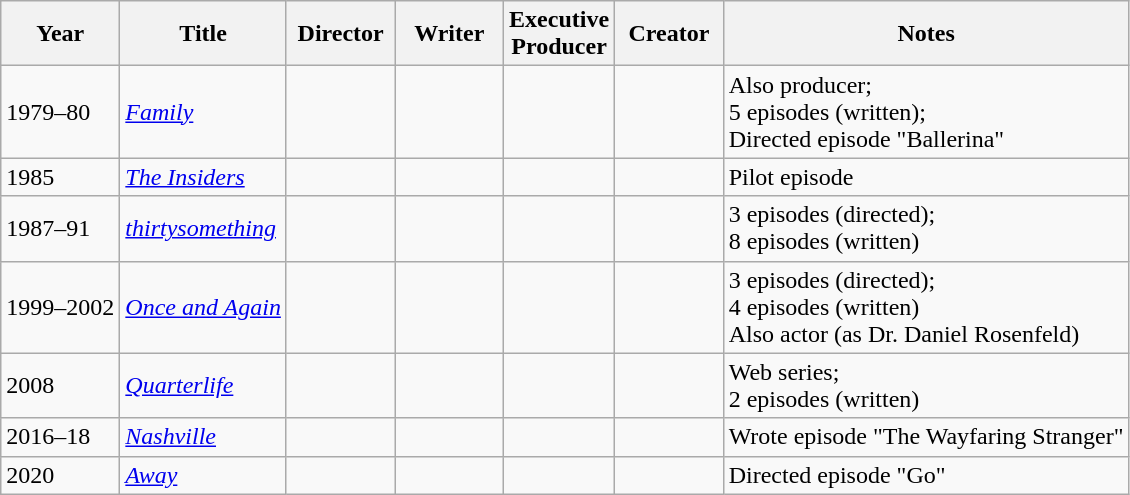<table class="wikitable">
<tr>
<th>Year</th>
<th>Title</th>
<th width="65">Director</th>
<th width="65">Writer</th>
<th width="65">Executive<br>Producer</th>
<th width="65">Creator</th>
<th scope="col">Notes</th>
</tr>
<tr>
<td>1979–80</td>
<td><em><a href='#'>Family</a></em></td>
<td></td>
<td></td>
<td></td>
<td></td>
<td>Also producer;<br>5 episodes (written);<br>Directed episode "Ballerina"</td>
</tr>
<tr>
<td>1985</td>
<td><em><a href='#'>The Insiders</a></em></td>
<td></td>
<td></td>
<td></td>
<td></td>
<td>Pilot episode</td>
</tr>
<tr>
<td>1987–91</td>
<td><em><a href='#'>thirtysomething</a></em></td>
<td></td>
<td></td>
<td></td>
<td></td>
<td>3 episodes (directed);<br>8 episodes (written)</td>
</tr>
<tr>
<td>1999–2002</td>
<td><em><a href='#'>Once and Again</a></em></td>
<td></td>
<td></td>
<td></td>
<td></td>
<td>3 episodes (directed);<br>4 episodes (written)<br>Also actor (as Dr. Daniel Rosenfeld)</td>
</tr>
<tr>
<td>2008</td>
<td><em><a href='#'>Quarterlife</a></em></td>
<td></td>
<td></td>
<td></td>
<td></td>
<td>Web series;<br>2 episodes (written)</td>
</tr>
<tr>
<td>2016–18</td>
<td><em><a href='#'>Nashville</a></em></td>
<td></td>
<td></td>
<td></td>
<td></td>
<td>Wrote episode "The Wayfaring Stranger"</td>
</tr>
<tr>
<td>2020</td>
<td><em><a href='#'>Away</a></em></td>
<td></td>
<td></td>
<td></td>
<td></td>
<td>Directed episode "Go"</td>
</tr>
</table>
